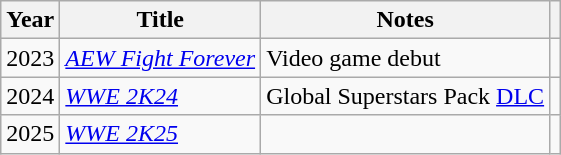<table class="wikitable sortable plainrowheaders">
<tr>
<th scope="col">Year</th>
<th scope="col">Title</th>
<th scope="col">Notes</th>
<th scope="col" class="unsortable"></th>
</tr>
<tr>
<td>2023</td>
<td><em><a href='#'>AEW Fight Forever</a></em></td>
<td>Video game debut</td>
<td></td>
</tr>
<tr>
<td>2024</td>
<td><em><a href='#'>WWE 2K24</a></em></td>
<td>Global Superstars Pack <a href='#'>DLC</a></td>
<td></td>
</tr>
<tr>
<td>2025</td>
<td><em><a href='#'>WWE 2K25</a></em></td>
<td></td>
<td></td>
</tr>
</table>
